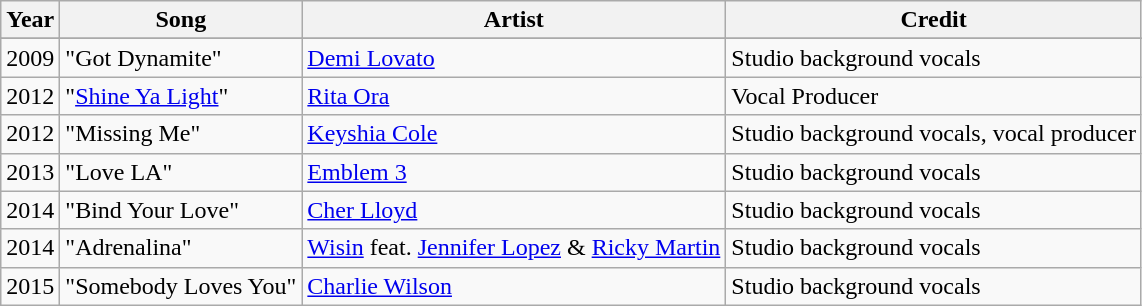<table class="wikitable">
<tr>
<th>Year</th>
<th>Song</th>
<th>Artist</th>
<th>Credit</th>
</tr>
<tr>
</tr>
<tr>
<td>2009</td>
<td>"Got Dynamite"</td>
<td><a href='#'>Demi Lovato</a></td>
<td>Studio background vocals</td>
</tr>
<tr>
<td>2012</td>
<td>"<a href='#'>Shine Ya Light</a>"</td>
<td><a href='#'>Rita Ora</a></td>
<td>Vocal Producer</td>
</tr>
<tr>
<td>2012</td>
<td>"Missing Me"</td>
<td><a href='#'>Keyshia Cole</a></td>
<td>Studio background vocals, vocal producer</td>
</tr>
<tr>
<td>2013</td>
<td>"Love LA"</td>
<td><a href='#'>Emblem 3</a></td>
<td>Studio background vocals</td>
</tr>
<tr>
<td>2014</td>
<td>"Bind Your Love"</td>
<td><a href='#'>Cher Lloyd</a></td>
<td>Studio background vocals</td>
</tr>
<tr>
<td>2014</td>
<td>"Adrenalina"</td>
<td><a href='#'>Wisin</a> feat. <a href='#'>Jennifer Lopez</a> & <a href='#'>Ricky Martin</a></td>
<td>Studio background vocals</td>
</tr>
<tr>
<td>2015</td>
<td>"Somebody Loves You"</td>
<td><a href='#'>Charlie Wilson</a></td>
<td>Studio background vocals</td>
</tr>
</table>
